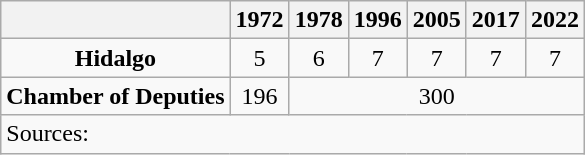<table class="wikitable" style="text-align: center">
<tr>
<th></th>
<th>1972</th>
<th>1978</th>
<th>1996</th>
<th>2005</th>
<th>2017</th>
<th>2022</th>
</tr>
<tr>
<td><strong>Hidalgo</strong></td>
<td>5</td>
<td>6</td>
<td>7</td>
<td>7</td>
<td>7</td>
<td>7</td>
</tr>
<tr>
<td><strong>Chamber of Deputies</strong></td>
<td>196</td>
<td colspan=5>300</td>
</tr>
<tr>
<td colspan=7 style="text-align: left">Sources:</td>
</tr>
</table>
